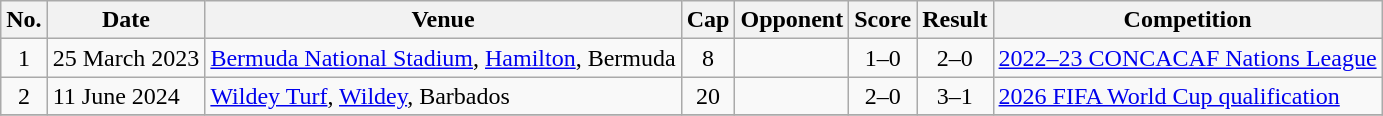<table class="wikitable sortable">
<tr>
<th scope=col>No.</th>
<th scope=col>Date</th>
<th scope=col>Venue</th>
<th scope=col>Cap</th>
<th scope=col>Opponent</th>
<th scope=col>Score</th>
<th scope=col>Result</th>
<th scope=col>Competition</th>
</tr>
<tr>
<td style="text-align: center;">1</td>
<td>25 March 2023</td>
<td><a href='#'>Bermuda National Stadium</a>, <a href='#'>Hamilton</a>, Bermuda</td>
<td style="text-align: center;">8</td>
<td></td>
<td style="text-align: center;">1–0</td>
<td style="text-align: center;">2–0</td>
<td><a href='#'>2022–23 CONCACAF Nations League</a></td>
</tr>
<tr>
<td style="text-align: center;">2</td>
<td>11 June 2024</td>
<td><a href='#'>Wildey Turf</a>, <a href='#'>Wildey</a>, Barbados</td>
<td style="text-align: center;">20</td>
<td></td>
<td style="text-align: center;">2–0</td>
<td style="text-align: center;">3–1</td>
<td><a href='#'>2026 FIFA World Cup qualification</a></td>
</tr>
<tr>
</tr>
</table>
